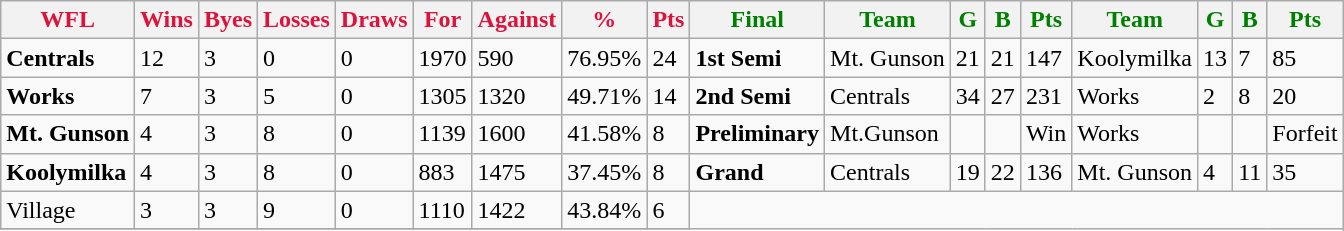<table class="wikitable">
<tr>
<th style="color:crimson">WFL</th>
<th style="color:crimson">Wins</th>
<th style="color:crimson">Byes</th>
<th style="color:crimson">Losses</th>
<th style="color:crimson">Draws</th>
<th style="color:crimson">For</th>
<th style="color:crimson">Against</th>
<th style="color:crimson">%</th>
<th style="color:crimson">Pts</th>
<th style="color:green">Final</th>
<th style="color:green">Team</th>
<th style="color:green">G</th>
<th style="color:green">B</th>
<th style="color:green">Pts</th>
<th style="color:green">Team</th>
<th style="color:green">G</th>
<th style="color:green">B</th>
<th style="color:green">Pts</th>
</tr>
<tr>
<td><strong>	Centrals	</strong></td>
<td>12</td>
<td>3</td>
<td>0</td>
<td>0</td>
<td>1970</td>
<td>590</td>
<td>76.95%</td>
<td>24</td>
<td><strong>1st Semi</strong></td>
<td>Mt. Gunson</td>
<td>21</td>
<td>21</td>
<td>147</td>
<td>Koolymilka</td>
<td>13</td>
<td>7</td>
<td>85</td>
</tr>
<tr>
<td><strong>	Works	</strong></td>
<td>7</td>
<td>3</td>
<td>5</td>
<td>0</td>
<td>1305</td>
<td>1320</td>
<td>49.71%</td>
<td>14</td>
<td><strong>2nd Semi</strong></td>
<td>Centrals</td>
<td>34</td>
<td>27</td>
<td>231</td>
<td>Works</td>
<td>2</td>
<td>8</td>
<td>20</td>
</tr>
<tr>
<td><strong>	Mt. Gunson	</strong></td>
<td>4</td>
<td>3</td>
<td>8</td>
<td>0</td>
<td>1139</td>
<td>1600</td>
<td>41.58%</td>
<td>8</td>
<td><strong>Preliminary</strong></td>
<td>Mt.Gunson</td>
<td></td>
<td></td>
<td>Win</td>
<td>Works</td>
<td></td>
<td></td>
<td>Forfeit</td>
</tr>
<tr>
<td><strong>	Koolymilka	</strong></td>
<td>4</td>
<td>3</td>
<td>8</td>
<td>0</td>
<td>883</td>
<td>1475</td>
<td>37.45%</td>
<td>8</td>
<td><strong>Grand</strong></td>
<td>Centrals</td>
<td>19</td>
<td>22</td>
<td>136</td>
<td>Mt. Gunson</td>
<td>4</td>
<td>11</td>
<td>35</td>
</tr>
<tr>
<td>Village</td>
<td>3</td>
<td>3</td>
<td>9</td>
<td>0</td>
<td>1110</td>
<td>1422</td>
<td>43.84%</td>
<td>6</td>
</tr>
<tr>
</tr>
</table>
